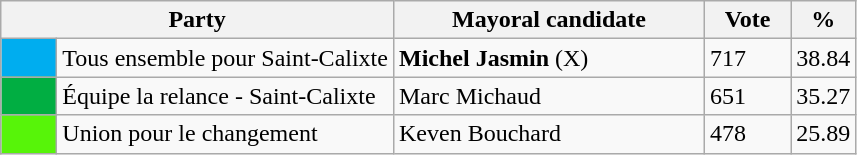<table class="wikitable">
<tr>
<th bgcolor="#DDDDFF" width="230px" colspan="2">Party</th>
<th bgcolor="#DDDDFF" width="200px">Mayoral candidate</th>
<th bgcolor="#DDDDFF" width="50px">Vote</th>
<th bgcolor="#DDDDFF" width="30px">%</th>
</tr>
<tr>
<td bgcolor=#00ADEF width="30px"> </td>
<td>Tous ensemble pour Saint-Calixte</td>
<td><strong>Michel Jasmin</strong> (X)</td>
<td>717</td>
<td>38.84</td>
</tr>
<tr>
<td bgcolor=#01AE42 width="30px"> </td>
<td>Équipe la relance - Saint-Calixte</td>
<td>Marc Michaud</td>
<td>651</td>
<td>35.27</td>
</tr>
<tr>
<td bgcolor=#57F409 width="30px"> </td>
<td>Union pour le changement</td>
<td>Keven Bouchard</td>
<td>478</td>
<td>25.89</td>
</tr>
</table>
